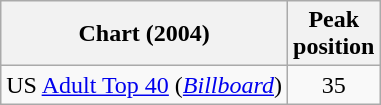<table class="wikitable">
<tr>
<th>Chart (2004)</th>
<th>Peak<br>position</th>
</tr>
<tr>
<td>US <a href='#'>Adult Top 40</a> (<em><a href='#'>Billboard</a></em>)</td>
<td align="center">35</td>
</tr>
</table>
